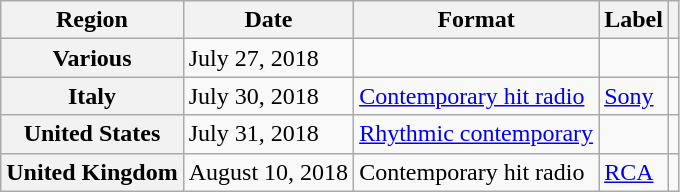<table class="wikitable plainrowheaders">
<tr>
<th scope="col">Region</th>
<th scope="col">Date</th>
<th scope="col">Format</th>
<th scope="col">Label</th>
<th scope="col"></th>
</tr>
<tr>
<th scope="row">Various</th>
<td>July 27, 2018</td>
<td></td>
<td></td>
<td></td>
</tr>
<tr>
<th scope="row">Italy</th>
<td>July 30, 2018</td>
<td><a href='#'>Contemporary hit radio</a></td>
<td><a href='#'>Sony</a></td>
<td></td>
</tr>
<tr>
<th scope="row">United States</th>
<td>July 31, 2018</td>
<td><a href='#'>Rhythmic contemporary</a></td>
<td></td>
<td></td>
</tr>
<tr>
<th scope="row">United Kingdom</th>
<td>August 10, 2018</td>
<td>Contemporary hit radio</td>
<td><a href='#'>RCA</a></td>
<td></td>
</tr>
</table>
